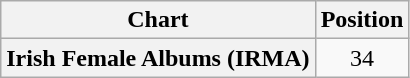<table class="wikitable plainrowheaders" style="text-align:center">
<tr>
<th>Chart</th>
<th>Position</th>
</tr>
<tr>
<th scope="row">Irish Female Albums (IRMA)</th>
<td>34</td>
</tr>
</table>
